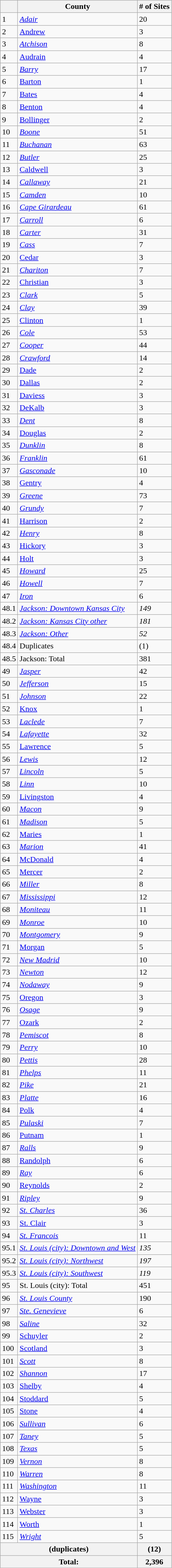<table class="wikitable sortable">
<tr>
<th></th>
<th><strong>County</strong></th>
<th><strong># of Sites</strong></th>
</tr>
<tr ->
<td>1</td>
<td><em><a href='#'>Adair</a></em></td>
<td>20</td>
</tr>
<tr>
<td>2</td>
<td><a href='#'>Andrew</a></td>
<td>3</td>
</tr>
<tr>
<td>3</td>
<td><em><a href='#'>Atchison</a></em></td>
<td>8</td>
</tr>
<tr>
<td>4</td>
<td><a href='#'>Audrain</a></td>
<td>4</td>
</tr>
<tr>
<td>5</td>
<td><em><a href='#'>Barry</a></em></td>
<td>17</td>
</tr>
<tr>
<td>6</td>
<td><a href='#'>Barton</a></td>
<td>1</td>
</tr>
<tr>
<td>7</td>
<td><a href='#'>Bates</a></td>
<td>4</td>
</tr>
<tr>
<td>8</td>
<td><a href='#'>Benton</a></td>
<td>4</td>
</tr>
<tr>
<td>9</td>
<td><a href='#'>Bollinger</a></td>
<td>2</td>
</tr>
<tr>
<td>10</td>
<td><em><a href='#'>Boone</a></em></td>
<td>51</td>
</tr>
<tr>
<td>11</td>
<td><em><a href='#'>Buchanan</a></em></td>
<td>63</td>
</tr>
<tr>
<td>12</td>
<td><em><a href='#'>Butler</a></em></td>
<td>25</td>
</tr>
<tr>
<td>13</td>
<td><a href='#'>Caldwell</a></td>
<td>3</td>
</tr>
<tr>
<td>14</td>
<td><em><a href='#'>Callaway</a></em></td>
<td>21</td>
</tr>
<tr>
<td>15</td>
<td><em><a href='#'>Camden</a></em></td>
<td>10</td>
</tr>
<tr>
<td>16</td>
<td><em><a href='#'>Cape Girardeau</a></em></td>
<td>61</td>
</tr>
<tr>
<td>17</td>
<td><em><a href='#'>Carroll</a></em></td>
<td>6</td>
</tr>
<tr>
<td>18</td>
<td><em><a href='#'>Carter</a></em></td>
<td>31</td>
</tr>
<tr>
<td>19</td>
<td><em><a href='#'>Cass</a></em></td>
<td>7</td>
</tr>
<tr>
<td>20</td>
<td><a href='#'>Cedar</a></td>
<td>3</td>
</tr>
<tr>
<td>21</td>
<td><em><a href='#'>Chariton</a></em></td>
<td>7</td>
</tr>
<tr>
<td>22</td>
<td><a href='#'>Christian</a></td>
<td>3</td>
</tr>
<tr>
<td>23</td>
<td><em><a href='#'>Clark</a></em></td>
<td>5</td>
</tr>
<tr>
<td>24</td>
<td><em><a href='#'>Clay</a></em></td>
<td>39</td>
</tr>
<tr>
<td>25</td>
<td><a href='#'>Clinton</a></td>
<td>1</td>
</tr>
<tr>
<td>26</td>
<td><em><a href='#'>Cole</a></em></td>
<td>53</td>
</tr>
<tr>
<td>27</td>
<td><em><a href='#'>Cooper</a></em></td>
<td>44</td>
</tr>
<tr>
<td>28</td>
<td><em><a href='#'>Crawford</a></em></td>
<td>14</td>
</tr>
<tr>
<td>29</td>
<td><a href='#'>Dade</a></td>
<td>2</td>
</tr>
<tr>
<td>30</td>
<td><a href='#'>Dallas</a></td>
<td>2</td>
</tr>
<tr>
<td>31</td>
<td><a href='#'>Daviess</a></td>
<td>3</td>
</tr>
<tr>
<td>32</td>
<td><a href='#'>DeKalb</a></td>
<td>3</td>
</tr>
<tr>
<td>33</td>
<td><em><a href='#'>Dent</a></em></td>
<td>8</td>
</tr>
<tr>
<td>34</td>
<td><a href='#'>Douglas</a></td>
<td>2</td>
</tr>
<tr>
<td>35</td>
<td><em><a href='#'>Dunklin</a></em></td>
<td>8</td>
</tr>
<tr>
<td>36</td>
<td><em><a href='#'>Franklin</a></em></td>
<td>61</td>
</tr>
<tr>
<td>37</td>
<td><em><a href='#'>Gasconade</a></em></td>
<td>10</td>
</tr>
<tr>
<td>38</td>
<td><a href='#'>Gentry</a></td>
<td>4</td>
</tr>
<tr>
<td>39</td>
<td><em><a href='#'>Greene</a></em></td>
<td>73</td>
</tr>
<tr>
<td>40</td>
<td><em><a href='#'>Grundy</a></em></td>
<td>7</td>
</tr>
<tr>
<td>41</td>
<td><a href='#'>Harrison</a></td>
<td>2</td>
</tr>
<tr>
<td>42</td>
<td><em><a href='#'>Henry</a></em></td>
<td>8</td>
</tr>
<tr>
<td>43</td>
<td><a href='#'>Hickory</a></td>
<td>3</td>
</tr>
<tr>
<td>44</td>
<td><a href='#'>Holt</a></td>
<td>3</td>
</tr>
<tr>
<td>45</td>
<td><em><a href='#'>Howard</a></em></td>
<td>25</td>
</tr>
<tr>
<td>46</td>
<td><em><a href='#'>Howell</a></em></td>
<td>7</td>
</tr>
<tr>
<td>47</td>
<td><em><a href='#'>Iron</a></em></td>
<td>6</td>
</tr>
<tr>
<td>48.1</td>
<td><em><a href='#'>Jackson: Downtown Kansas City</a></em></td>
<td><em>149</em></td>
</tr>
<tr>
<td>48.2</td>
<td><em><a href='#'>Jackson: Kansas City other</a></em></td>
<td><em>181</em></td>
</tr>
<tr>
<td>48.3</td>
<td><em><a href='#'>Jackson: Other</a></em></td>
<td><em>52</em></td>
</tr>
<tr>
<td>48.4</td>
<td>Duplicates</td>
<td>(1)</td>
</tr>
<tr>
<td>48.5</td>
<td>Jackson: Total</td>
<td>381</td>
</tr>
<tr ->
<td>49</td>
<td><em><a href='#'>Jasper</a></em></td>
<td>42</td>
</tr>
<tr>
<td>50</td>
<td><em><a href='#'>Jefferson</a></em></td>
<td>15</td>
</tr>
<tr>
<td>51</td>
<td><em><a href='#'>Johnson</a></em></td>
<td>22</td>
</tr>
<tr>
<td>52</td>
<td><a href='#'>Knox</a></td>
<td>1</td>
</tr>
<tr>
<td>53</td>
<td><em><a href='#'>Laclede</a></em></td>
<td>7</td>
</tr>
<tr>
<td>54</td>
<td><em><a href='#'>Lafayette</a></em></td>
<td>32</td>
</tr>
<tr>
<td>55</td>
<td><a href='#'>Lawrence</a></td>
<td>5</td>
</tr>
<tr>
<td>56</td>
<td><em><a href='#'>Lewis</a></em></td>
<td>12</td>
</tr>
<tr>
<td>57</td>
<td><em><a href='#'>Lincoln</a></em></td>
<td>5</td>
</tr>
<tr>
<td>58</td>
<td><em><a href='#'>Linn</a></em></td>
<td>10</td>
</tr>
<tr>
<td>59</td>
<td><a href='#'>Livingston</a></td>
<td>4</td>
</tr>
<tr>
<td>60</td>
<td><em><a href='#'>Macon</a></em></td>
<td>9</td>
</tr>
<tr>
<td>61</td>
<td><em><a href='#'>Madison</a></em></td>
<td>5</td>
</tr>
<tr>
<td>62</td>
<td><a href='#'>Maries</a></td>
<td>1</td>
</tr>
<tr>
<td>63</td>
<td><em><a href='#'>Marion</a></em></td>
<td>41</td>
</tr>
<tr>
<td>64</td>
<td><a href='#'>McDonald</a></td>
<td>4</td>
</tr>
<tr>
<td>65</td>
<td><a href='#'>Mercer</a></td>
<td>2</td>
</tr>
<tr>
<td>66</td>
<td><em><a href='#'>Miller</a></em></td>
<td>8</td>
</tr>
<tr>
<td>67</td>
<td><em><a href='#'>Mississippi</a></em></td>
<td>12</td>
</tr>
<tr>
<td>68</td>
<td><em><a href='#'>Moniteau</a></em></td>
<td>11</td>
</tr>
<tr>
<td>69</td>
<td><em><a href='#'>Monroe</a></em></td>
<td>10</td>
</tr>
<tr>
<td>70</td>
<td><em><a href='#'>Montgomery</a></em></td>
<td>9</td>
</tr>
<tr>
<td>71</td>
<td><a href='#'>Morgan</a></td>
<td>5</td>
</tr>
<tr>
<td>72</td>
<td><em><a href='#'>New Madrid</a></em></td>
<td>10</td>
</tr>
<tr>
<td>73</td>
<td><em><a href='#'>Newton</a></em></td>
<td>12</td>
</tr>
<tr>
<td>74</td>
<td><em><a href='#'>Nodaway</a></em></td>
<td>9</td>
</tr>
<tr>
<td>75</td>
<td><a href='#'>Oregon</a></td>
<td>3</td>
</tr>
<tr>
<td>76</td>
<td><em><a href='#'>Osage</a></em></td>
<td>9</td>
</tr>
<tr>
<td>77</td>
<td><a href='#'>Ozark</a></td>
<td>2</td>
</tr>
<tr>
<td>78</td>
<td><em><a href='#'>Pemiscot</a></em></td>
<td>8</td>
</tr>
<tr>
<td>79</td>
<td><em><a href='#'>Perry</a></em></td>
<td>10</td>
</tr>
<tr>
<td>80</td>
<td><em><a href='#'>Pettis</a></em></td>
<td>28</td>
</tr>
<tr>
<td>81</td>
<td><em><a href='#'>Phelps</a></em></td>
<td>11</td>
</tr>
<tr>
<td>82</td>
<td><em><a href='#'>Pike</a></em></td>
<td>21</td>
</tr>
<tr>
<td>83</td>
<td><em><a href='#'>Platte</a></em></td>
<td>16</td>
</tr>
<tr>
<td>84</td>
<td><a href='#'>Polk</a></td>
<td>4</td>
</tr>
<tr>
<td>85</td>
<td><em><a href='#'>Pulaski</a></em></td>
<td>7</td>
</tr>
<tr>
<td>86</td>
<td><a href='#'>Putnam</a></td>
<td>1</td>
</tr>
<tr>
<td>87</td>
<td><em><a href='#'>Ralls</a></em></td>
<td>9</td>
</tr>
<tr>
<td>88</td>
<td><a href='#'>Randolph</a></td>
<td>6</td>
</tr>
<tr>
<td>89</td>
<td><em><a href='#'>Ray</a></em></td>
<td>6</td>
</tr>
<tr>
<td>90</td>
<td><a href='#'>Reynolds</a></td>
<td>2</td>
</tr>
<tr>
<td>91</td>
<td><em><a href='#'>Ripley</a></em></td>
<td>9</td>
</tr>
<tr>
<td>92</td>
<td><em><a href='#'>St. Charles</a></em></td>
<td>36</td>
</tr>
<tr>
<td>93</td>
<td><a href='#'>St. Clair</a></td>
<td>3</td>
</tr>
<tr>
<td>94</td>
<td><em><a href='#'>St. Francois</a></em></td>
<td>11</td>
</tr>
<tr>
<td>95.1</td>
<td><em><a href='#'>St. Louis (city): Downtown and West</a></em></td>
<td><em>135</em></td>
</tr>
<tr>
<td>95.2</td>
<td><em><a href='#'>St. Louis (city): Northwest</a></em></td>
<td><em>197</em></td>
</tr>
<tr>
<td>95.3</td>
<td><em><a href='#'>St. Louis (city): Southwest</a></em></td>
<td><em>119</em></td>
</tr>
<tr>
<td>95</td>
<td>St. Louis (city): Total</td>
<td>451</td>
</tr>
<tr>
<td>96</td>
<td><em><a href='#'>St. Louis County</a></em></td>
<td>190</td>
</tr>
<tr>
<td>97</td>
<td><em><a href='#'>Ste. Genevieve</a></em></td>
<td>6</td>
</tr>
<tr>
<td>98</td>
<td><em><a href='#'>Saline</a></em></td>
<td>32</td>
</tr>
<tr>
<td>99</td>
<td><a href='#'>Schuyler</a></td>
<td>2</td>
</tr>
<tr>
<td>100</td>
<td><a href='#'>Scotland</a></td>
<td>3</td>
</tr>
<tr>
<td>101</td>
<td><em><a href='#'>Scott</a></em></td>
<td>8</td>
</tr>
<tr>
<td>102</td>
<td><em><a href='#'>Shannon</a></em></td>
<td>17</td>
</tr>
<tr>
<td>103</td>
<td><a href='#'>Shelby</a></td>
<td>4</td>
</tr>
<tr>
<td>104</td>
<td><a href='#'>Stoddard</a></td>
<td>5</td>
</tr>
<tr>
<td>105</td>
<td><a href='#'>Stone</a></td>
<td>4</td>
</tr>
<tr>
<td>106</td>
<td><em><a href='#'>Sullivan</a></em></td>
<td>6</td>
</tr>
<tr>
<td>107</td>
<td><em><a href='#'>Taney</a></em></td>
<td>5</td>
</tr>
<tr>
<td>108</td>
<td><em><a href='#'>Texas</a></em></td>
<td>5</td>
</tr>
<tr>
<td>109</td>
<td><em><a href='#'>Vernon</a></em></td>
<td>8</td>
</tr>
<tr>
<td>110</td>
<td><em><a href='#'>Warren</a></em></td>
<td>8</td>
</tr>
<tr>
<td>111</td>
<td><em><a href='#'>Washington</a></em></td>
<td>11</td>
</tr>
<tr>
<td>112</td>
<td><a href='#'>Wayne</a></td>
<td>3</td>
</tr>
<tr>
<td>113</td>
<td><a href='#'>Webster</a></td>
<td>3</td>
</tr>
<tr>
<td>114</td>
<td><a href='#'>Worth</a></td>
<td>1</td>
</tr>
<tr>
<td>115</td>
<td><em><a href='#'>Wright</a></em></td>
<td>5</td>
</tr>
<tr class="sortbottom">
<th colspan="2">(duplicates)</th>
<th>(12)</th>
</tr>
<tr class="sortbottom">
<th colspan="2">Total:</th>
<th>2,396</th>
</tr>
</table>
